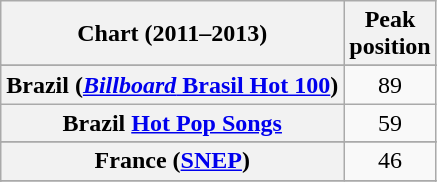<table class="wikitable sortable plainrowheaders" style="text-align:center">
<tr>
<th scope="col">Chart (2011–2013)</th>
<th scope="col">Peak<br>position</th>
</tr>
<tr>
</tr>
<tr>
</tr>
<tr>
<th scope="row">Brazil (<a href='#'><em>Billboard</em> Brasil Hot 100</a>)</th>
<td>89</td>
</tr>
<tr>
<th scope="row">Brazil <a href='#'>Hot Pop Songs</a></th>
<td>59</td>
</tr>
<tr>
</tr>
<tr>
</tr>
<tr>
<th scope="row">France (<a href='#'>SNEP</a>)</th>
<td>46</td>
</tr>
<tr>
</tr>
<tr>
</tr>
<tr>
</tr>
<tr>
</tr>
<tr>
</tr>
<tr>
</tr>
<tr>
</tr>
<tr>
</tr>
<tr>
</tr>
<tr>
</tr>
<tr>
</tr>
</table>
